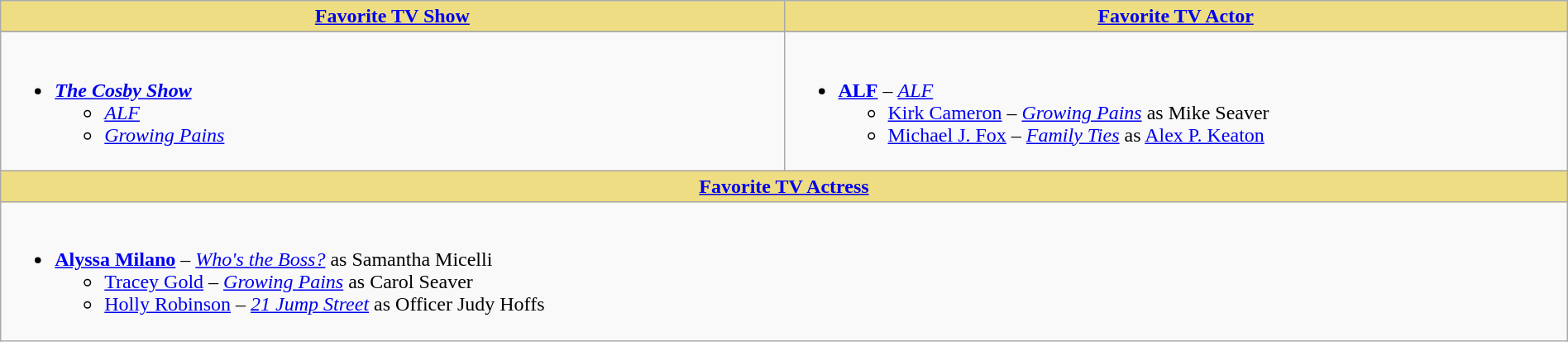<table class="wikitable" style="width:100%">
<tr>
<th style="background:#EEDD82; width:50%"><a href='#'>Favorite TV Show</a></th>
<th style="background:#EEDD82; width:50%"><a href='#'>Favorite TV Actor</a></th>
</tr>
<tr>
</tr>
<tr>
<td valign="top"><br><ul><li><strong><em><a href='#'>The Cosby Show</a></em></strong><ul><li><em><a href='#'>ALF</a></em></li><li><em><a href='#'>Growing Pains</a></em></li></ul></li></ul></td>
<td valign="top"><br><ul><li><strong><a href='#'>ALF</a></strong> – <em><a href='#'>ALF</a></em><ul><li><a href='#'>Kirk Cameron</a> – <em><a href='#'>Growing Pains</a></em> as Mike Seaver</li><li><a href='#'>Michael J. Fox</a> – <em><a href='#'>Family Ties</a></em> as <a href='#'>Alex P. Keaton</a></li></ul></li></ul></td>
</tr>
<tr>
<th style="background:#EEDD82;" colspan="2"><a href='#'>Favorite TV Actress</a></th>
</tr>
<tr>
<td colspan="2" valign="top"><br><ul><li><strong><a href='#'>Alyssa Milano</a></strong> – <em><a href='#'>Who's the Boss?</a></em> as Samantha Micelli<ul><li><a href='#'>Tracey Gold</a> – <em><a href='#'>Growing Pains</a></em> as Carol Seaver</li><li><a href='#'>Holly Robinson</a> – <em><a href='#'>21 Jump Street</a></em> as Officer Judy Hoffs</li></ul></li></ul></td>
</tr>
</table>
